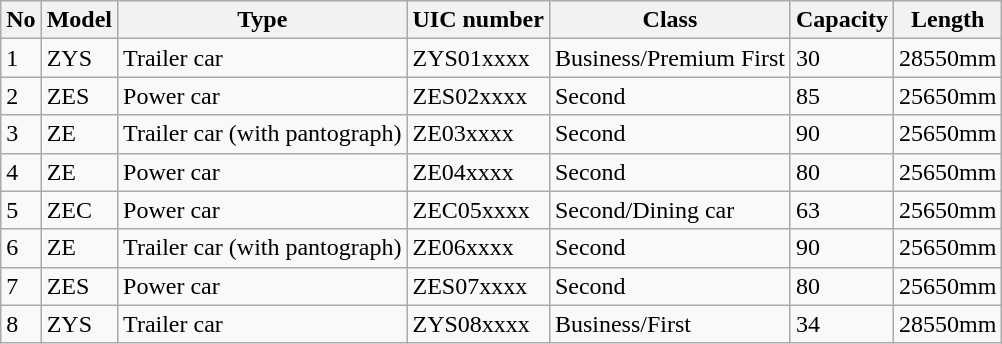<table class="wikitable sortable">
<tr>
<th>No</th>
<th>Model</th>
<th>Type</th>
<th>UIC number</th>
<th>Class</th>
<th>Capacity</th>
<th>Length</th>
</tr>
<tr>
<td>1</td>
<td>ZYS</td>
<td>Trailer car</td>
<td>ZYS01xxxx</td>
<td>Business/Premium First</td>
<td>30</td>
<td>28550mm</td>
</tr>
<tr>
<td>2</td>
<td>ZES</td>
<td>Power car</td>
<td>ZES02xxxx</td>
<td>Second</td>
<td>85</td>
<td>25650mm</td>
</tr>
<tr>
<td>3</td>
<td>ZE</td>
<td>Trailer car (with pantograph)</td>
<td>ZE03xxxx</td>
<td>Second</td>
<td>90</td>
<td>25650mm</td>
</tr>
<tr>
<td>4</td>
<td>ZE</td>
<td>Power car</td>
<td>ZE04xxxx</td>
<td>Second</td>
<td>80</td>
<td>25650mm</td>
</tr>
<tr>
<td>5</td>
<td>ZEC</td>
<td>Power car</td>
<td>ZEC05xxxx</td>
<td>Second/Dining car</td>
<td>63</td>
<td>25650mm</td>
</tr>
<tr>
<td>6</td>
<td>ZE</td>
<td>Trailer car (with pantograph)</td>
<td>ZE06xxxx</td>
<td>Second</td>
<td>90</td>
<td>25650mm</td>
</tr>
<tr>
<td>7</td>
<td>ZES</td>
<td>Power car</td>
<td>ZES07xxxx</td>
<td>Second</td>
<td>80</td>
<td>25650mm</td>
</tr>
<tr>
<td>8</td>
<td>ZYS</td>
<td>Trailer car</td>
<td>ZYS08xxxx</td>
<td>Business/First</td>
<td>34</td>
<td>28550mm</td>
</tr>
</table>
